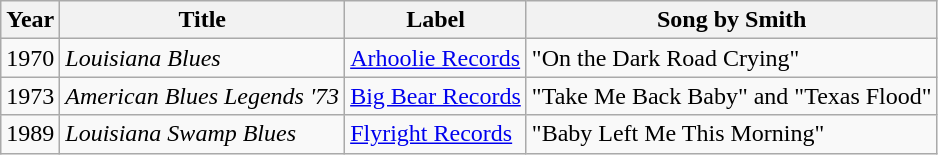<table class="wikitable">
<tr>
<th>Year</th>
<th>Title</th>
<th>Label</th>
<th>Song by Smith</th>
</tr>
<tr>
<td>1970</td>
<td><em>Louisiana Blues</em></td>
<td><a href='#'>Arhoolie Records</a></td>
<td>"On the Dark Road Crying"</td>
</tr>
<tr>
<td>1973</td>
<td><em>American Blues Legends '73</em></td>
<td><a href='#'>Big Bear Records</a></td>
<td>"Take Me Back Baby" and "Texas Flood"</td>
</tr>
<tr>
<td>1989</td>
<td><em>Louisiana Swamp Blues</em></td>
<td><a href='#'>Flyright Records</a></td>
<td>"Baby Left Me This Morning"</td>
</tr>
</table>
